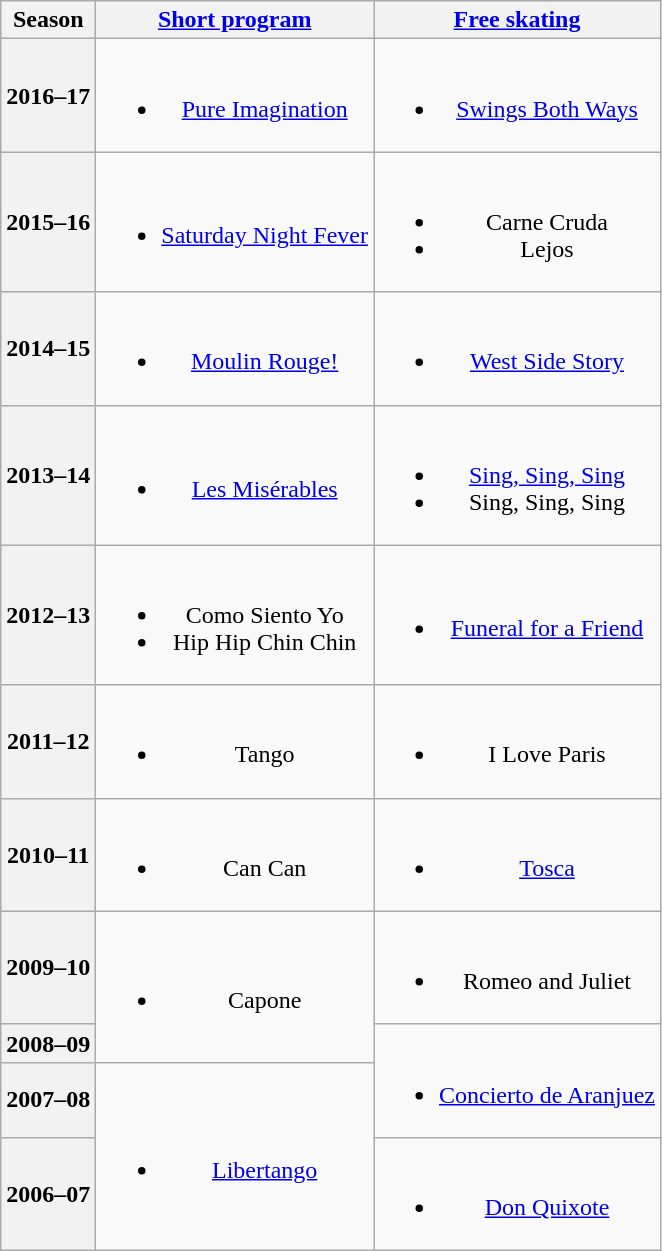<table class="wikitable" style="text-align:center">
<tr>
<th>Season</th>
<th><a href='#'>Short program</a></th>
<th><a href='#'>Free skating</a></th>
</tr>
<tr>
<th>2016–17 <br> </th>
<td><br><ul><li><a href='#'>Pure Imagination</a> <br></li></ul></td>
<td><br><ul><li><a href='#'>Swings Both Ways</a> <br></li></ul></td>
</tr>
<tr>
<th>2015–16 <br> </th>
<td><br><ul><li><a href='#'>Saturday Night Fever</a> <br></li></ul></td>
<td><br><ul><li>Carne Cruda <br></li><li>Lejos <br></li></ul></td>
</tr>
<tr>
<th>2014–15 <br> </th>
<td><br><ul><li><a href='#'>Moulin Rouge!</a> <br></li></ul></td>
<td><br><ul><li><a href='#'>West Side Story</a> <br></li></ul></td>
</tr>
<tr>
<th>2013–14 <br> </th>
<td><br><ul><li><a href='#'>Les Misérables</a> <br></li></ul></td>
<td><br><ul><li><a href='#'>Sing, Sing, Sing</a> <br></li><li>Sing, Sing, Sing <br></li></ul></td>
</tr>
<tr>
<th>2012–13 <br> </th>
<td><br><ul><li>Como Siento Yo</li><li>Hip Hip Chin Chin</li></ul></td>
<td><br><ul><li><a href='#'>Funeral for a Friend</a> <br></li></ul></td>
</tr>
<tr>
<th>2011–12 <br> </th>
<td><br><ul><li>Tango</li></ul></td>
<td><br><ul><li>I Love Paris <br></li></ul></td>
</tr>
<tr>
<th>2010–11 <br> </th>
<td><br><ul><li>Can Can</li></ul></td>
<td><br><ul><li><a href='#'>Tosca</a> <br></li></ul></td>
</tr>
<tr>
<th>2009–10 <br> </th>
<td rowspan="2"><br><ul><li>Capone <br></li></ul></td>
<td><br><ul><li>Romeo and Juliet</li></ul></td>
</tr>
<tr>
<th>2008–09 <br> </th>
<td rowspan="2"><br><ul><li><a href='#'>Concierto de Aranjuez</a> <br></li></ul></td>
</tr>
<tr>
<th>2007–08 <br> </th>
<td rowspan="2"><br><ul><li><a href='#'>Libertango</a> <br></li></ul></td>
</tr>
<tr>
<th>2006–07 <br> </th>
<td><br><ul><li><a href='#'>Don Quixote</a> <br></li></ul></td>
</tr>
</table>
